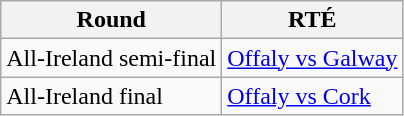<table class="wikitable">
<tr>
<th>Round</th>
<th>RTÉ</th>
</tr>
<tr>
<td>All-Ireland semi-final</td>
<td><a href='#'>Offaly vs Galway</a></td>
</tr>
<tr>
<td>All-Ireland final</td>
<td><a href='#'>Offaly vs Cork</a></td>
</tr>
</table>
